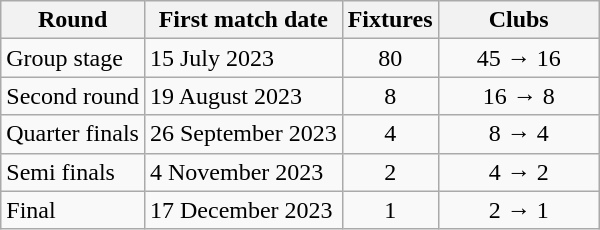<table class="wikitable">
<tr>
<th>Round</th>
<th>First match date</th>
<th>Fixtures</th>
<th width=100>Clubs</th>
</tr>
<tr align=center>
<td align=left>Group stage</td>
<td align=left>15 July 2023</td>
<td>80</td>
<td>45 → 16</td>
</tr>
<tr align=center>
<td align=left>Second round</td>
<td align=left>19 August 2023</td>
<td>8</td>
<td>16 → 8</td>
</tr>
<tr align=center>
<td align=left>Quarter finals</td>
<td align=left>26 September 2023</td>
<td>4</td>
<td>8 → 4</td>
</tr>
<tr align=center>
<td align=left>Semi finals</td>
<td align=left>4 November 2023</td>
<td>2</td>
<td>4 → 2</td>
</tr>
<tr align=center>
<td align=left>Final</td>
<td align=left>17 December 2023</td>
<td>1</td>
<td>2 → 1</td>
</tr>
</table>
